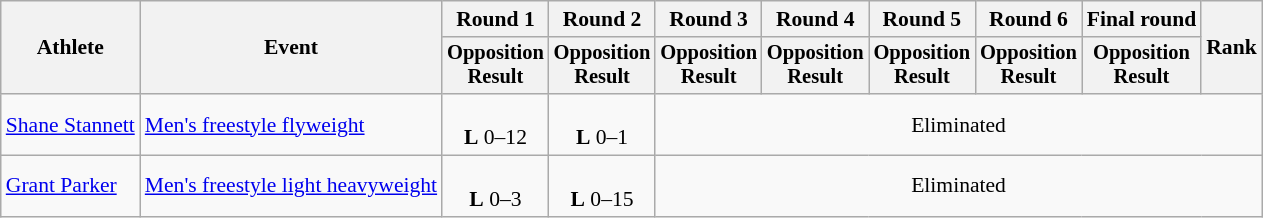<table class="wikitable" style="font-size:90%;text-align:center;">
<tr>
<th rowspan=2>Athlete</th>
<th rowspan=2>Event</th>
<th>Round 1</th>
<th>Round 2</th>
<th>Round 3</th>
<th>Round 4</th>
<th>Round 5</th>
<th>Round 6</th>
<th>Final round</th>
<th rowspan=2>Rank</th>
</tr>
<tr style="font-size:95%">
<th>Opposition<br>Result</th>
<th>Opposition<br>Result</th>
<th>Opposition<br>Result</th>
<th>Opposition<br>Result</th>
<th>Opposition<br>Result</th>
<th>Opposition<br>Result</th>
<th>Opposition<br>Result</th>
</tr>
<tr>
<td align=left><a href='#'>Shane Stannett</a></td>
<td align=left><a href='#'>Men's freestyle flyweight</a></td>
<td><br><strong>L</strong> 0–12</td>
<td><br><strong>L</strong> 0–1</td>
<td colspan=8>Eliminated</td>
</tr>
<tr>
<td align=left><a href='#'>Grant Parker</a></td>
<td align=left><a href='#'>Men's freestyle light heavyweight</a></td>
<td><br><strong>L</strong> 0–3</td>
<td><br><strong>L</strong> 0–15</td>
<td colspan=8>Eliminated</td>
</tr>
</table>
